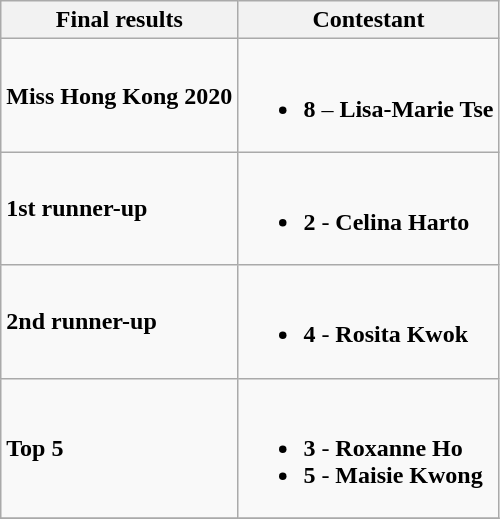<table class="wikitable" border="1">
<tr>
<th>Final results</th>
<th>Contestant</th>
</tr>
<tr>
<td><strong>Miss Hong Kong 2020</strong></td>
<td><br><ul><li><strong>8</strong> – <strong>Lisa-Marie Tse</strong></li></ul></td>
</tr>
<tr>
<td><strong>1st runner-up</strong></td>
<td><br><ul><li><strong>2</strong> - <strong>Celina Harto</strong></li></ul></td>
</tr>
<tr>
<td><strong>2nd runner-up</strong></td>
<td><br><ul><li><strong>4</strong> - <strong>Rosita Kwok</strong></li></ul></td>
</tr>
<tr>
<td><strong>Top 5</strong></td>
<td><br><ul><li><strong>3</strong> - <strong>Roxanne Ho</strong></li><li><strong>5</strong> - <strong>Maisie Kwong</strong></li></ul></td>
</tr>
<tr>
</tr>
</table>
